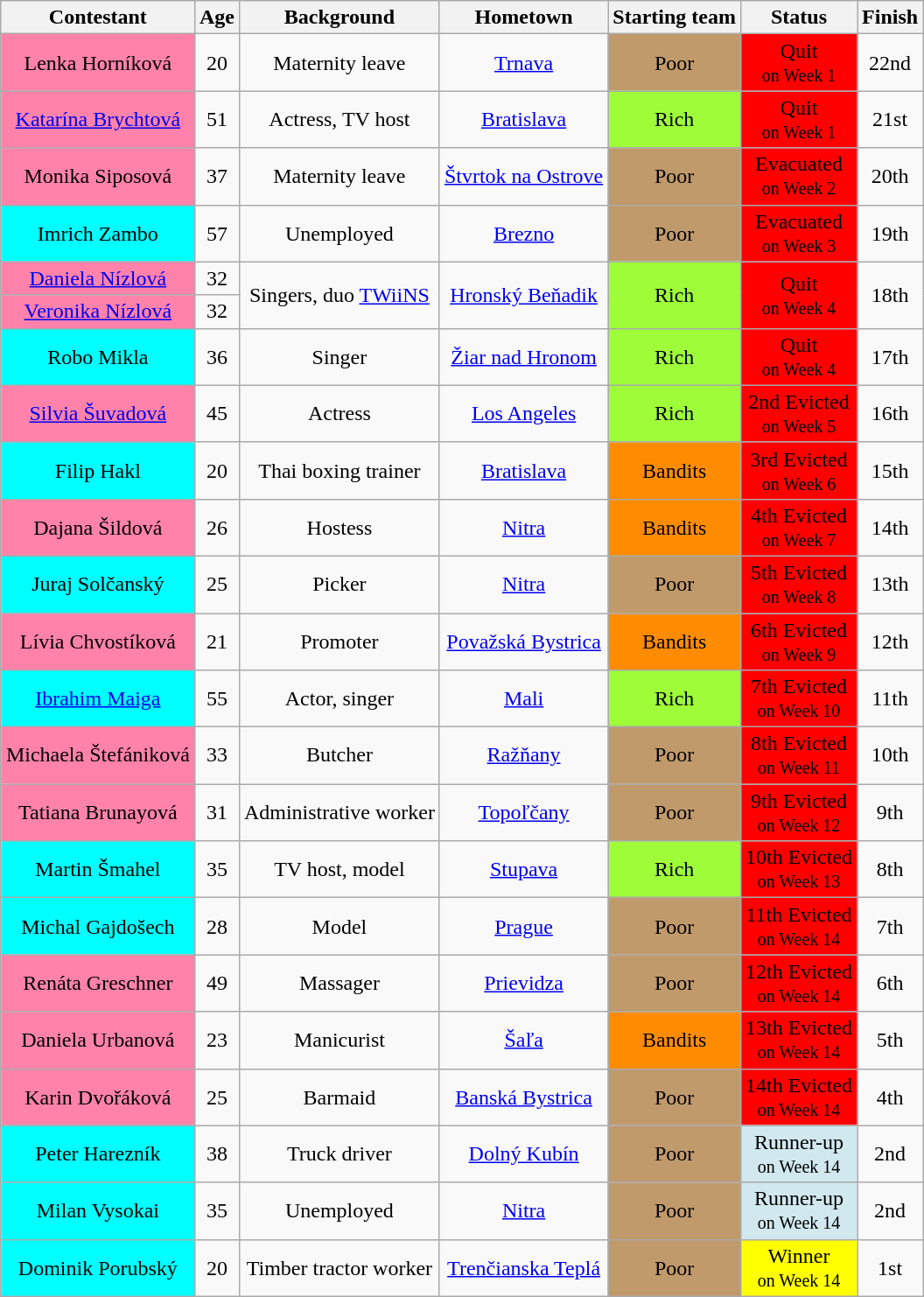<table class="wikitable sortable" style="margin:auto; text-align:center">
<tr>
<th>Contestant</th>
<th>Age</th>
<th>Background</th>
<th>Hometown</th>
<th>Starting team</th>
<th>Status</th>
<th>Finish</th>
</tr>
<tr>
<td style="background:#FF82AB;" colspan=1>Lenka Horníková</td>
<td>20</td>
<td>Maternity leave</td>
<td><a href='#'>Trnava</a></td>
<td style="background:#C19A6B" colspan=1>Poor</td>
<td style="background:#ff0000;">Quit<br><small>on Week 1</small></td>
<td>22nd</td>
</tr>
<tr>
<td style="background:#FF82AB;" colspan=1><a href='#'>Katarína Brychtová</a></td>
<td>51</td>
<td>Actress, TV host</td>
<td><a href='#'>Bratislava</a></td>
<td style="background:#9EFD38" colspan=1>Rich</td>
<td style="background:#ff0000;">Quit<br><small>on Week 1</small></td>
<td>21st</td>
</tr>
<tr>
<td style="background:#FF82AB;" colspan=1>Monika Siposová</td>
<td>37</td>
<td>Maternity leave</td>
<td><a href='#'>Štvrtok na Ostrove</a></td>
<td style="background:#C19A6B" colspan=1>Poor</td>
<td style="background:#ff0000;">Evacuated<br><small>on Week 2</small></td>
<td>20th</td>
</tr>
<tr>
<td style="background:cyan;" colspan=1>Imrich Zambo</td>
<td>57</td>
<td>Unemployed</td>
<td><a href='#'>Brezno</a></td>
<td style="background:#C19A6B" colspan=1>Poor</td>
<td style="background:#ff0000;">Evacuated<br><small>on Week 3</small></td>
<td>19th</td>
</tr>
<tr>
<td style="background:#FF82AB;" colspan=1><a href='#'>Daniela Nízlová</a></td>
<td>32</td>
<td rowspan="2">Singers, duo <a href='#'>TWiiNS</a></td>
<td rowspan="2"><a href='#'>Hronský Beňadik</a></td>
<td rowspan="2" style="background:#9EFD38" colspan=1>Rich</td>
<td rowspan="2" style="background:#ff0000;">Quit<br><small>on Week 4</small></td>
<td rowspan="2">18th</td>
</tr>
<tr>
<td style="background:#FF82AB;" colspan=1><a href='#'>Veronika Nízlová</a></td>
<td>32</td>
</tr>
<tr>
<td style="background:cyan;" colspan=1>Robo Mikla</td>
<td>36</td>
<td>Singer</td>
<td><a href='#'>Žiar nad Hronom</a></td>
<td style="background:#9EFD38" colspan=1>Rich</td>
<td style="background:#ff0000;">Quit<br><small>on Week 4</small></td>
<td>17th</td>
</tr>
<tr>
<td style="background:#FF82AB;" colspan=1><a href='#'>Silvia Šuvadová</a></td>
<td>45</td>
<td>Actress</td>
<td><a href='#'>Los Angeles</a></td>
<td style="background:#9EFD38" colspan=1>Rich</td>
<td style="background:#ff0000;">2nd Evicted<br><small>on Week 5</small></td>
<td>16th</td>
</tr>
<tr>
<td style="background:cyan;" colspan=1>Filip Hakl</td>
<td>20</td>
<td>Thai boxing trainer</td>
<td><a href='#'>Bratislava</a></td>
<td style="background:#FF8C00" colspan=1>Bandits</td>
<td style="background:#ff0000;">3rd Evicted<br><small>on Week 6</small></td>
<td>15th</td>
</tr>
<tr>
<td style="background:#FF82AB;;" colspan=1>Dajana Šildová</td>
<td>26</td>
<td>Hostess</td>
<td><a href='#'>Nitra</a></td>
<td style="background:#FF8C00" colspan=1>Bandits</td>
<td style="background:#ff0000;">4th Evicted<br><small>on Week 7</small></td>
<td>14th</td>
</tr>
<tr>
<td style="background:cyan;" colspan=1>Juraj Solčanský</td>
<td>25</td>
<td>Picker</td>
<td><a href='#'>Nitra</a></td>
<td style="background:#C19A6B" colspan=1>Poor</td>
<td style="background:#ff0000;">5th Evicted<br><small>on Week 8</small></td>
<td>13th</td>
</tr>
<tr>
<td style="background:#FF82AB;;" colspan=1>Lívia Chvostíková</td>
<td>21</td>
<td>Promoter</td>
<td><a href='#'>Považská Bystrica</a></td>
<td style="background:#FF8C00" colspan=1>Bandits</td>
<td style="background:#ff0000;">6th Evicted<br><small>on Week 9</small></td>
<td>12th</td>
</tr>
<tr>
<td style="background:cyan;" colspan=1><a href='#'>Ibrahim Maiga</a></td>
<td>55</td>
<td>Actor, singer</td>
<td><a href='#'>Mali</a></td>
<td style="background:#9EFD38" colspan=1>Rich</td>
<td style="background:#ff0000;">7th Evicted<br><small>on Week 10</small></td>
<td>11th</td>
</tr>
<tr>
<td style="background:#FF82AB;" colspan=1>Michaela Štefániková</td>
<td>33</td>
<td>Butcher</td>
<td><a href='#'>Ražňany</a></td>
<td style="background:#C19A6B" colspan=1>Poor</td>
<td style="background:#ff0000;">8th Evicted<br><small>on Week 11</small></td>
<td>10th</td>
</tr>
<tr>
<td style="background:#FF82AB;" colspan=1>Tatiana Brunayová</td>
<td>31</td>
<td>Administrative worker</td>
<td><a href='#'>Topoľčany</a></td>
<td style="background:#C19A6B" colspan=1>Poor</td>
<td style="background:#ff0000;">9th Evicted<br><small>on Week 12</small></td>
<td>9th</td>
</tr>
<tr>
<td style="background:cyan;" colspan=1>Martin Šmahel</td>
<td>35</td>
<td>TV host, model</td>
<td><a href='#'>Stupava</a></td>
<td style="background:#9EFD38" colspan=1>Rich</td>
<td style="background:#ff0000;">10th Evicted<br><small>on Week 13</small></td>
<td>8th</td>
</tr>
<tr>
<td style="background:cyan;" colspan=1>Michal Gajdošech</td>
<td>28</td>
<td>Model</td>
<td><a href='#'>Prague</a></td>
<td style="background:#C19A6B" colspan=1>Poor</td>
<td style="background:#ff0000;">11th Evicted<br><small>on Week 14</small></td>
<td>7th</td>
</tr>
<tr>
<td style="background:#FF82AB;" colspan=1>Renáta Greschner</td>
<td>49</td>
<td>Massager</td>
<td><a href='#'>Prievidza</a></td>
<td style="background:#C19A6B" colspan=1>Poor</td>
<td style="background:#ff0000;">12th Evicted<br><small>on Week 14</small></td>
<td>6th</td>
</tr>
<tr>
<td style="background:#FF82AB;;" colspan=1>Daniela Urbanová</td>
<td>23</td>
<td>Manicurist</td>
<td><a href='#'>Šaľa</a></td>
<td style="background:#FF8C00" colspan=1>Bandits</td>
<td style="background:#ff0000;">13th Evicted<br><small>on Week 14</small></td>
<td>5th</td>
</tr>
<tr>
<td style="background:#FF82AB;" colspan=1>Karin Dvořáková</td>
<td>25</td>
<td>Barmaid</td>
<td><a href='#'>Banská Bystrica</a></td>
<td style="background:#C19A6B" colspan=1>Poor</td>
<td style="background:#ff0000;">14th Evicted<br><small>on Week 14</small></td>
<td>4th</td>
</tr>
<tr>
<td style="background:cyan;" colspan=1>Peter Harezník</td>
<td>38</td>
<td>Truck driver</td>
<td><a href='#'>Dolný Kubín</a></td>
<td style="background:#C19A6B" colspan=1>Poor</td>
<td style="background:#D1E8EF;">Runner-up<br><small>on Week 14</small></td>
<td>2nd</td>
</tr>
<tr>
<td style="background:cyan;" colspan=1>Milan Vysokai</td>
<td>35</td>
<td>Unemployed</td>
<td><a href='#'>Nitra</a></td>
<td style="background:#C19A6B" colspan=1>Poor</td>
<td style="background:#D1E8EF;">Runner-up<br><small>on Week 14</small></td>
<td>2nd</td>
</tr>
<tr>
<td style="background:cyan;" colspan=1>Dominik Porubský</td>
<td>20</td>
<td>Timber tractor worker</td>
<td><a href='#'>Trenčianska Teplá</a></td>
<td style="background:#C19A6B" colspan=1>Poor</td>
<td style="background:yellow;">Winner<br><small>on Week 14</small></td>
<td>1st </td>
</tr>
</table>
